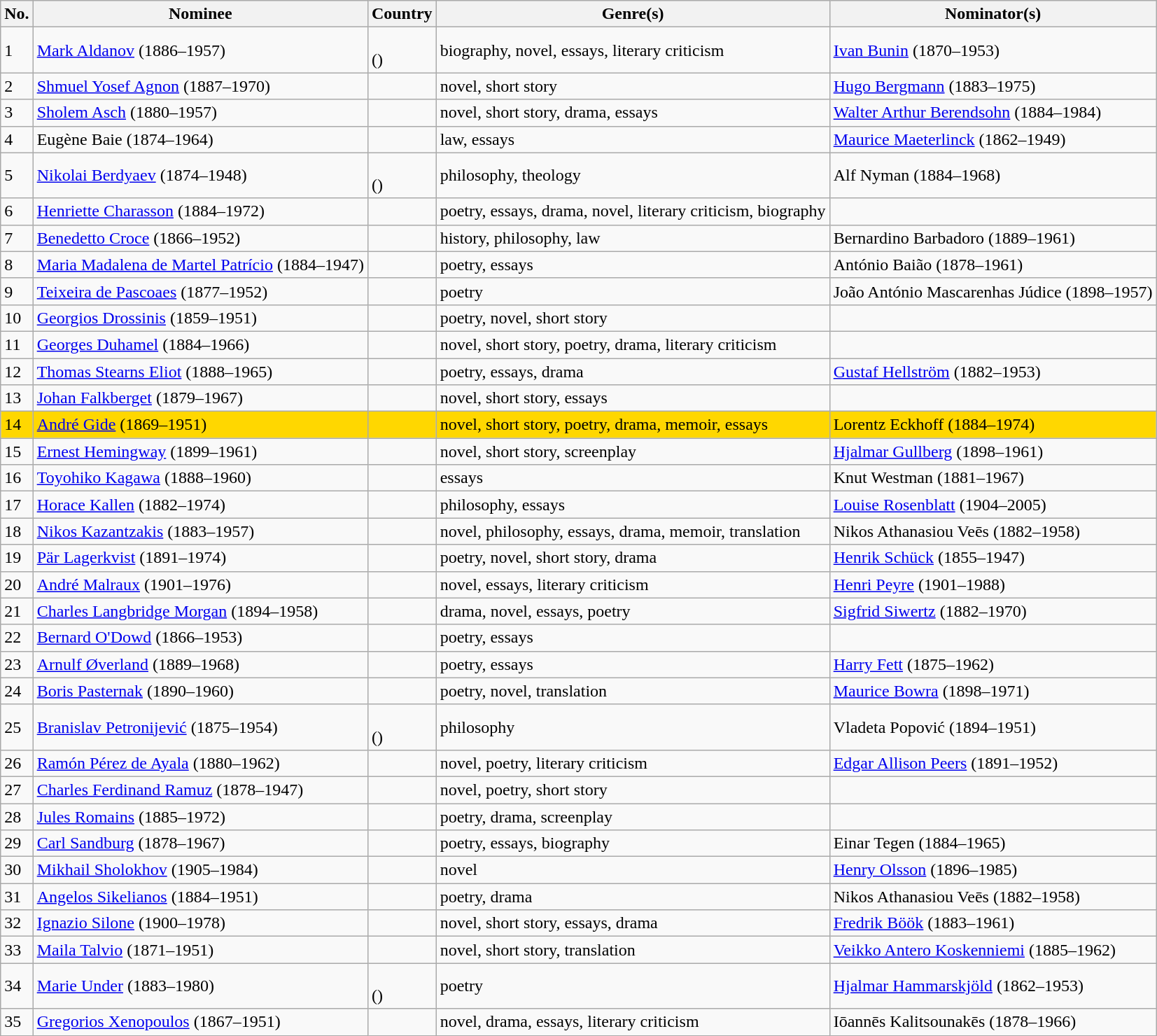<table class="sortable wikitable mw-collapsible">
<tr>
<th scope=col>No.</th>
<th scope=col>Nominee</th>
<th scope=col>Country</th>
<th scope=col>Genre(s)</th>
<th scope=col>Nominator(s)</th>
</tr>
<tr>
<td>1</td>
<td><a href='#'>Mark Aldanov</a> (1886–1957)</td>
<td><br>()<br></td>
<td>biography, novel, essays, literary criticism</td>
<td> <a href='#'>Ivan Bunin</a> (1870–1953)</td>
</tr>
<tr>
<td>2</td>
<td><a href='#'>Shmuel Yosef Agnon</a> (1887–1970)</td>
<td></td>
<td>novel, short story</td>
<td><a href='#'>Hugo Bergmann</a> (1883–1975)</td>
</tr>
<tr>
<td>3</td>
<td><a href='#'>Sholem Asch</a> (1880–1957)</td>
<td><br></td>
<td>novel, short story, drama, essays</td>
<td><a href='#'>Walter Arthur Berendsohn</a> (1884–1984)</td>
</tr>
<tr>
<td>4</td>
<td>Eugène Baie (1874–1964)</td>
<td></td>
<td>law, essays</td>
<td> <a href='#'>Maurice Maeterlinck</a> (1862–1949)</td>
</tr>
<tr>
<td>5</td>
<td><a href='#'>Nikolai Berdyaev</a> (1874–1948)</td>
<td><br>()</td>
<td>philosophy, theology</td>
<td>Alf Nyman (1884–1968)</td>
</tr>
<tr>
<td>6</td>
<td><a href='#'>Henriette Charasson</a> (1884–1972)</td>
<td></td>
<td>poetry, essays, drama, novel, literary criticism, biography</td>
<td></td>
</tr>
<tr>
<td>7</td>
<td><a href='#'>Benedetto Croce</a> (1866–1952)</td>
<td></td>
<td>history, philosophy, law</td>
<td>Bernardino Barbadoro (1889–1961)</td>
</tr>
<tr>
<td>8</td>
<td><a href='#'>Maria Madalena de Martel Patrício</a> (1884–1947)</td>
<td></td>
<td>poetry, essays</td>
<td>António Baião (1878–1961)</td>
</tr>
<tr>
<td>9</td>
<td><a href='#'>Teixeira de Pascoaes</a> (1877–1952)</td>
<td></td>
<td>poetry</td>
<td>João António Mascarenhas Júdice (1898–1957)</td>
</tr>
<tr>
<td>10</td>
<td><a href='#'>Georgios Drossinis</a> (1859–1951)</td>
<td></td>
<td>poetry, novel, short story</td>
<td></td>
</tr>
<tr>
<td>11</td>
<td><a href='#'>Georges Duhamel</a> (1884–1966)</td>
<td></td>
<td>novel, short story, poetry, drama, literary criticism</td>
<td></td>
</tr>
<tr>
<td>12</td>
<td><a href='#'>Thomas Stearns Eliot</a> (1888–1965)</td>
<td><br></td>
<td>poetry, essays, drama</td>
<td><a href='#'>Gustaf Hellström</a> (1882–1953)</td>
</tr>
<tr>
<td>13</td>
<td><a href='#'>Johan Falkberget</a> (1879–1967)</td>
<td></td>
<td>novel, short story, essays</td>
<td></td>
</tr>
<tr>
<td style="background:gold;white-space:nowrap">14</td>
<td style="background:gold;white-space:nowrap"><a href='#'>André Gide</a> (1869–1951)</td>
<td style="background:gold;white-space:nowrap"></td>
<td style="background:gold;white-space:nowrap">novel, short story, poetry, drama, memoir, essays</td>
<td style="background:gold;white-space:nowrap">Lorentz Eckhoff (1884–1974)</td>
</tr>
<tr>
<td>15</td>
<td><a href='#'>Ernest Hemingway</a> (1899–1961)</td>
<td></td>
<td>novel, short story, screenplay</td>
<td><a href='#'>Hjalmar Gullberg</a> (1898–1961)</td>
</tr>
<tr>
<td>16</td>
<td><a href='#'>Toyohiko Kagawa</a> (1888–1960)</td>
<td></td>
<td>essays</td>
<td>Knut Westman (1881–1967)</td>
</tr>
<tr>
<td>17</td>
<td><a href='#'>Horace Kallen</a> (1882–1974)</td>
<td></td>
<td>philosophy, essays</td>
<td><a href='#'>Louise Rosenblatt</a> (1904–2005)</td>
</tr>
<tr>
<td>18</td>
<td><a href='#'>Nikos Kazantzakis</a> (1883–1957)</td>
<td></td>
<td>novel, philosophy, essays, drama, memoir, translation</td>
<td>Nikos Athanasiou Veēs (1882–1958)</td>
</tr>
<tr>
<td>19</td>
<td><a href='#'>Pär Lagerkvist</a> (1891–1974)</td>
<td></td>
<td>poetry, novel, short story, drama</td>
<td><a href='#'>Henrik Schück</a> (1855–1947)</td>
</tr>
<tr>
<td>20</td>
<td><a href='#'>André Malraux</a> (1901–1976)</td>
<td></td>
<td>novel, essays, literary criticism</td>
<td><a href='#'>Henri Peyre</a> (1901–1988)</td>
</tr>
<tr>
<td>21</td>
<td><a href='#'>Charles Langbridge Morgan</a> (1894–1958)</td>
<td></td>
<td>drama, novel, essays, poetry</td>
<td><a href='#'>Sigfrid Siwertz</a> (1882–1970)</td>
</tr>
<tr>
<td>22</td>
<td><a href='#'>Bernard O'Dowd</a> (1866–1953)</td>
<td></td>
<td>poetry, essays</td>
<td></td>
</tr>
<tr>
<td>23</td>
<td><a href='#'>Arnulf Øverland</a> (1889–1968)</td>
<td></td>
<td>poetry, essays</td>
<td><a href='#'>Harry Fett</a> (1875–1962)</td>
</tr>
<tr>
<td>24</td>
<td><a href='#'>Boris Pasternak</a> (1890–1960)</td>
<td></td>
<td>poetry, novel, translation</td>
<td><a href='#'>Maurice Bowra</a> (1898–1971)</td>
</tr>
<tr>
<td>25</td>
<td><a href='#'>Branislav Petronijević</a> (1875–1954)</td>
<td><br>()</td>
<td>philosophy</td>
<td>Vladeta Popović (1894–1951)</td>
</tr>
<tr>
<td>26</td>
<td><a href='#'>Ramón Pérez de Ayala</a> (1880–1962)</td>
<td></td>
<td>novel, poetry, literary criticism</td>
<td><a href='#'>Edgar Allison Peers</a> (1891–1952)</td>
</tr>
<tr>
<td>27</td>
<td><a href='#'>Charles Ferdinand Ramuz</a> (1878–1947)</td>
<td></td>
<td>novel, poetry, short story</td>
<td></td>
</tr>
<tr>
<td>28</td>
<td><a href='#'>Jules Romains</a> (1885–1972)</td>
<td></td>
<td>poetry, drama, screenplay</td>
<td></td>
</tr>
<tr>
<td>29</td>
<td><a href='#'>Carl Sandburg</a> (1878–1967)</td>
<td></td>
<td>poetry, essays, biography</td>
<td>Einar Tegen (1884–1965)</td>
</tr>
<tr>
<td>30</td>
<td><a href='#'>Mikhail Sholokhov</a> (1905–1984)</td>
<td></td>
<td>novel</td>
<td><a href='#'>Henry Olsson</a> (1896–1985)</td>
</tr>
<tr>
<td>31</td>
<td><a href='#'>Angelos Sikelianos</a> (1884–1951)</td>
<td></td>
<td>poetry, drama</td>
<td>Nikos Athanasiou Veēs (1882–1958)</td>
</tr>
<tr>
<td>32</td>
<td><a href='#'>Ignazio Silone</a> (1900–1978)</td>
<td></td>
<td>novel, short story, essays, drama</td>
<td><a href='#'>Fredrik Böök</a> (1883–1961)</td>
</tr>
<tr>
<td>33</td>
<td><a href='#'>Maila Talvio</a> (1871–1951)</td>
<td></td>
<td>novel, short story, translation</td>
<td><a href='#'>Veikko Antero Koskenniemi</a> (1885–1962)</td>
</tr>
<tr>
<td>34</td>
<td><a href='#'>Marie Under</a> (1883–1980)</td>
<td><br>()</td>
<td>poetry</td>
<td><a href='#'>Hjalmar Hammarskjöld</a> (1862–1953)</td>
</tr>
<tr>
<td>35</td>
<td><a href='#'>Gregorios Xenopoulos</a> (1867–1951)</td>
<td></td>
<td>novel, drama, essays, literary criticism</td>
<td>Iōannēs Kalitsounakēs (1878–1966)</td>
</tr>
</table>
